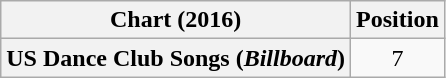<table class="wikitable plainrowheaders" style="text-align:center">
<tr>
<th scope="col">Chart (2016)</th>
<th scope="col">Position</th>
</tr>
<tr>
<th scope="row">US Dance Club Songs (<em>Billboard</em>)</th>
<td>7</td>
</tr>
</table>
